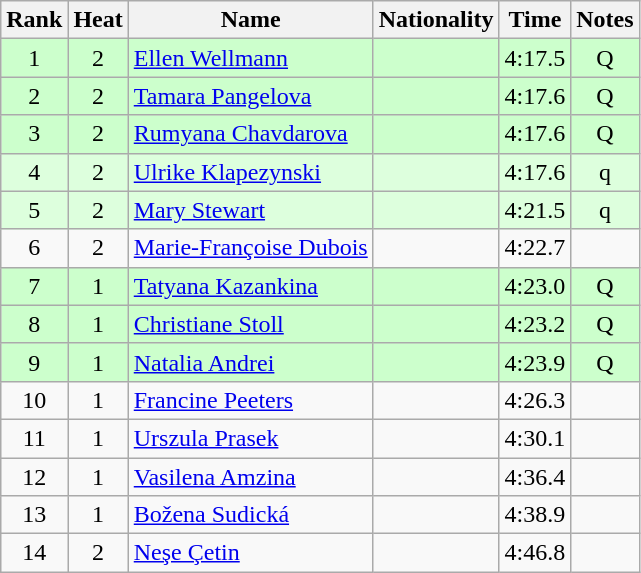<table class="wikitable sortable" style="text-align:center">
<tr>
<th>Rank</th>
<th>Heat</th>
<th>Name</th>
<th>Nationality</th>
<th>Time</th>
<th>Notes</th>
</tr>
<tr bgcolor=ccffcc>
<td>1</td>
<td>2</td>
<td align="left"><a href='#'>Ellen Wellmann</a></td>
<td align=left></td>
<td>4:17.5</td>
<td>Q</td>
</tr>
<tr bgcolor=ccffcc>
<td>2</td>
<td>2</td>
<td align="left"><a href='#'>Tamara Pangelova</a></td>
<td align=left></td>
<td>4:17.6</td>
<td>Q</td>
</tr>
<tr bgcolor=ccffcc>
<td>3</td>
<td>2</td>
<td align="left"><a href='#'>Rumyana Chavdarova</a></td>
<td align=left></td>
<td>4:17.6</td>
<td>Q</td>
</tr>
<tr bgcolor=ddffdd>
<td>4</td>
<td>2</td>
<td align="left"><a href='#'>Ulrike Klapezynski</a></td>
<td align=left></td>
<td>4:17.6</td>
<td>q</td>
</tr>
<tr bgcolor=ddffdd>
<td>5</td>
<td>2</td>
<td align="left"><a href='#'>Mary Stewart</a></td>
<td align=left></td>
<td>4:21.5</td>
<td>q</td>
</tr>
<tr>
<td>6</td>
<td>2</td>
<td align="left"><a href='#'>Marie-Françoise Dubois</a></td>
<td align=left></td>
<td>4:22.7</td>
<td></td>
</tr>
<tr bgcolor=ccffcc>
<td>7</td>
<td>1</td>
<td align="left"><a href='#'>Tatyana Kazankina</a></td>
<td align=left></td>
<td>4:23.0</td>
<td>Q</td>
</tr>
<tr bgcolor=ccffcc>
<td>8</td>
<td>1</td>
<td align="left"><a href='#'>Christiane Stoll</a></td>
<td align=left></td>
<td>4:23.2</td>
<td>Q</td>
</tr>
<tr bgcolor=ccffcc>
<td>9</td>
<td>1</td>
<td align="left"><a href='#'>Natalia Andrei</a></td>
<td align=left></td>
<td>4:23.9</td>
<td>Q</td>
</tr>
<tr>
<td>10</td>
<td>1</td>
<td align="left"><a href='#'>Francine Peeters</a></td>
<td align=left></td>
<td>4:26.3</td>
<td></td>
</tr>
<tr>
<td>11</td>
<td>1</td>
<td align="left"><a href='#'>Urszula Prasek</a></td>
<td align=left></td>
<td>4:30.1</td>
<td></td>
</tr>
<tr>
<td>12</td>
<td>1</td>
<td align="left"><a href='#'>Vasilena Amzina</a></td>
<td align=left></td>
<td>4:36.4</td>
<td></td>
</tr>
<tr>
<td>13</td>
<td>1</td>
<td align="left"><a href='#'>Božena Sudická</a></td>
<td align=left></td>
<td>4:38.9</td>
<td></td>
</tr>
<tr>
<td>14</td>
<td>2</td>
<td align="left"><a href='#'>Neşe Çetin</a></td>
<td align=left></td>
<td>4:46.8</td>
<td></td>
</tr>
</table>
